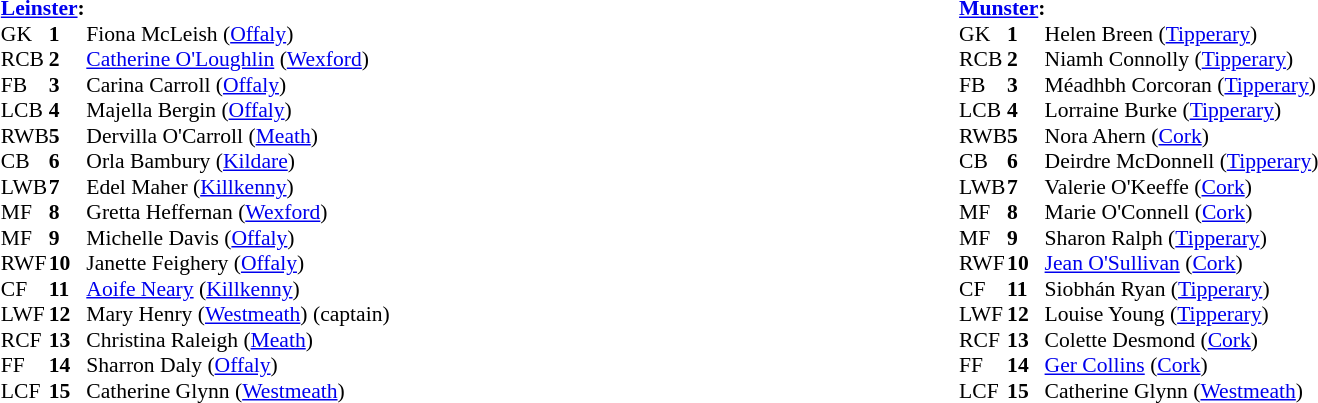<table width="100%">
<tr>
<td valign="top"></td>
<td valign="top" width="50%"><br><table style="font-size: 90%" cellspacing="0" cellpadding="0" align=center>
<tr>
<td colspan="4"><strong><a href='#'>Leinster</a>:</strong></td>
</tr>
<tr>
<th width="25"></th>
<th width="25"></th>
</tr>
<tr>
<td>GK</td>
<td><strong>1</strong></td>
<td>Fiona McLeish (<a href='#'>Offaly</a>)</td>
</tr>
<tr>
<td>RCB</td>
<td><strong>2</strong></td>
<td><a href='#'>Catherine O'Loughlin</a> (<a href='#'>Wexford</a>)</td>
</tr>
<tr>
<td>FB</td>
<td><strong>3</strong></td>
<td>Carina Carroll (<a href='#'>Offaly</a>)</td>
</tr>
<tr>
<td>LCB</td>
<td><strong>4</strong></td>
<td>Majella Bergin (<a href='#'>Offaly</a>)</td>
</tr>
<tr>
<td>RWB</td>
<td><strong>5</strong></td>
<td>Dervilla O'Carroll (<a href='#'>Meath</a>)</td>
</tr>
<tr>
<td>CB</td>
<td><strong>6</strong></td>
<td>Orla Bambury (<a href='#'>Kildare</a>)</td>
</tr>
<tr>
<td>LWB</td>
<td><strong>7</strong></td>
<td>Edel Maher (<a href='#'>Killkenny</a>)</td>
</tr>
<tr>
<td>MF</td>
<td><strong>8</strong></td>
<td>Gretta Heffernan (<a href='#'>Wexford</a>)</td>
</tr>
<tr>
<td>MF</td>
<td><strong>9</strong></td>
<td>Michelle Davis (<a href='#'>Offaly</a>)</td>
</tr>
<tr>
<td>RWF</td>
<td><strong>10</strong></td>
<td>Janette Feighery (<a href='#'>Offaly</a>)</td>
</tr>
<tr>
<td>CF</td>
<td><strong>11</strong></td>
<td><a href='#'>Aoife Neary</a> (<a href='#'>Killkenny</a>)</td>
</tr>
<tr>
<td>LWF</td>
<td><strong>12</strong></td>
<td>Mary Henry (<a href='#'>Westmeath</a>) (captain)</td>
</tr>
<tr>
<td>RCF</td>
<td><strong>13</strong></td>
<td>Christina Raleigh (<a href='#'>Meath</a>)</td>
</tr>
<tr>
<td>FF</td>
<td><strong>14</strong></td>
<td>Sharron Daly (<a href='#'>Offaly</a>)</td>
</tr>
<tr>
<td>LCF</td>
<td><strong>15</strong></td>
<td>Catherine Glynn (<a href='#'>Westmeath</a>)</td>
</tr>
<tr>
</tr>
</table>
</td>
<td valign="top" width="50%"><br><table style="font-size: 90%" cellspacing="0" cellpadding="0" align=center>
<tr>
<td colspan="4"><strong><a href='#'>Munster</a>:</strong></td>
</tr>
<tr>
<th width="25"></th>
<th width="25"></th>
</tr>
<tr>
<td>GK</td>
<td><strong>1</strong></td>
<td>Helen Breen (<a href='#'>Tipperary</a>)</td>
</tr>
<tr>
<td>RCB</td>
<td><strong>2</strong></td>
<td>Niamh Connolly (<a href='#'>Tipperary</a>)</td>
</tr>
<tr>
<td>FB</td>
<td><strong>3</strong></td>
<td>Méadhbh Corcoran (<a href='#'>Tipperary</a>)</td>
</tr>
<tr>
<td>LCB</td>
<td><strong>4</strong></td>
<td>Lorraine Burke (<a href='#'>Tipperary</a>)</td>
</tr>
<tr>
<td>RWB</td>
<td><strong>5</strong></td>
<td>Nora Ahern (<a href='#'>Cork</a>)</td>
</tr>
<tr>
<td>CB</td>
<td><strong>6</strong></td>
<td>Deirdre McDonnell (<a href='#'>Tipperary</a>)</td>
</tr>
<tr>
<td>LWB</td>
<td><strong>7</strong></td>
<td>Valerie O'Keeffe (<a href='#'>Cork</a>)</td>
</tr>
<tr>
<td>MF</td>
<td><strong>8</strong></td>
<td>Marie O'Connell (<a href='#'>Cork</a>)</td>
</tr>
<tr>
<td>MF</td>
<td><strong>9</strong></td>
<td>Sharon Ralph (<a href='#'>Tipperary</a>)</td>
</tr>
<tr>
<td>RWF</td>
<td><strong>10</strong></td>
<td><a href='#'>Jean O'Sullivan</a> (<a href='#'>Cork</a>)</td>
</tr>
<tr>
<td>CF</td>
<td><strong>11</strong></td>
<td>Siobhán Ryan (<a href='#'>Tipperary</a>)</td>
</tr>
<tr>
<td>LWF</td>
<td><strong>12</strong></td>
<td>Louise Young (<a href='#'>Tipperary</a>)</td>
</tr>
<tr>
<td>RCF</td>
<td><strong>13</strong></td>
<td>Colette Desmond (<a href='#'>Cork</a>)</td>
</tr>
<tr>
<td>FF</td>
<td><strong>14</strong></td>
<td><a href='#'>Ger Collins</a> (<a href='#'>Cork</a>)</td>
</tr>
<tr>
<td>LCF</td>
<td><strong>15</strong></td>
<td>Catherine Glynn (<a href='#'>Westmeath</a>)</td>
</tr>
<tr>
</tr>
</table>
</td>
</tr>
</table>
